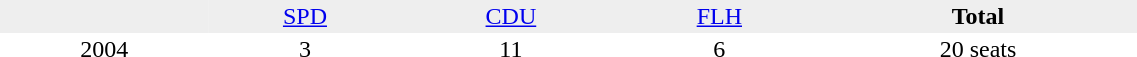<table border="0" cellpadding="2" cellspacing="0" width="60%">
<tr bgcolor="#eeeeee" align="center">
<td></td>
<td><a href='#'>SPD</a></td>
<td><a href='#'>CDU</a></td>
<td><a href='#'>FLH</a></td>
<td><strong>Total</strong></td>
</tr>
<tr align="center">
<td>2004</td>
<td>3</td>
<td>11</td>
<td>6</td>
<td>20 seats</td>
</tr>
</table>
